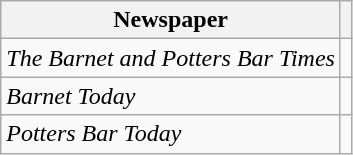<table class="wikitable">
<tr>
<th>Newspaper</th>
<th></th>
</tr>
<tr>
<td><em>The Barnet and Potters Bar Times</em></td>
<td></td>
</tr>
<tr>
<td><em>Barnet Today</em></td>
<td></td>
</tr>
<tr>
<td><em>Potters Bar Today</em></td>
<td></td>
</tr>
</table>
